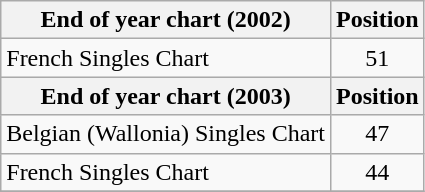<table class="wikitable sortable">
<tr>
<th>End of year chart (2002)</th>
<th>Position</th>
</tr>
<tr>
<td>French Singles Chart</td>
<td align="center">51</td>
</tr>
<tr>
<th>End of year chart (2003)</th>
<th>Position</th>
</tr>
<tr>
<td>Belgian (Wallonia) Singles Chart</td>
<td align="center">47</td>
</tr>
<tr>
<td align="left">French Singles Chart</td>
<td align="center">44</td>
</tr>
<tr>
</tr>
</table>
